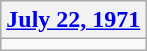<table class=wikitable>
<tr>
<th><a href='#'>July 22, 1971</a></th>
</tr>
<tr>
<td></td>
</tr>
</table>
